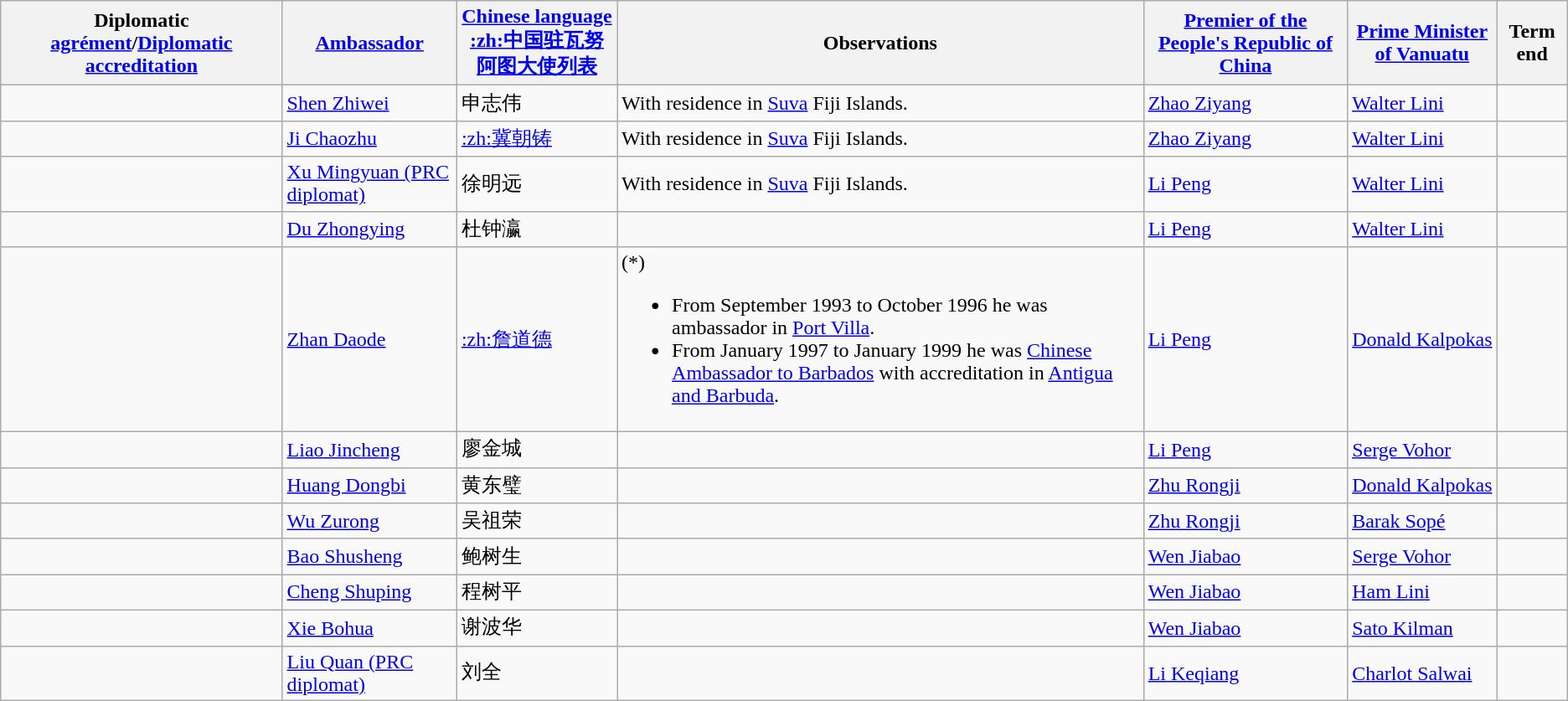<table class="wikitable sortable">
<tr>
<th>Diplomatic <a href='#'>agrément</a>/<a href='#'>Diplomatic accreditation</a></th>
<th><a href='#'>Ambassador</a></th>
<th><a href='#'>Chinese language</a><br><a href='#'>:zh:中国驻瓦努阿图大使列表</a></th>
<th>Observations</th>
<th><a href='#'>Premier of the People's Republic of China</a></th>
<th><a href='#'>Prime Minister of Vanuatu</a></th>
<th>Term end</th>
</tr>
<tr>
<td></td>
<td><a href='#'>Shen Zhiwei</a></td>
<td>申志伟</td>
<td>With residence in <a href='#'>Suva</a> Fiji Islands.</td>
<td><a href='#'>Zhao Ziyang</a></td>
<td><a href='#'>Walter Lini</a></td>
<td></td>
</tr>
<tr>
<td></td>
<td><a href='#'>Ji Chaozhu</a></td>
<td><a href='#'>:zh:冀朝铸</a></td>
<td>With residence in <a href='#'>Suva</a> Fiji Islands.</td>
<td><a href='#'>Zhao Ziyang</a></td>
<td><a href='#'>Walter Lini</a></td>
<td></td>
</tr>
<tr>
<td></td>
<td><a href='#'>Xu Mingyuan (PRC diplomat)</a></td>
<td>徐明远</td>
<td>With residence in <a href='#'>Suva</a> Fiji Islands.</td>
<td><a href='#'>Li Peng</a></td>
<td><a href='#'>Walter Lini</a></td>
<td></td>
</tr>
<tr>
<td></td>
<td><a href='#'>Du Zhongying</a></td>
<td>杜钟瀛</td>
<td></td>
<td><a href='#'>Li Peng</a></td>
<td><a href='#'>Walter Lini</a></td>
<td></td>
</tr>
<tr>
<td></td>
<td><a href='#'>Zhan Daode</a></td>
<td><a href='#'>:zh:詹道德</a></td>
<td>(*)<br><ul><li>From September 1993 to October 1996 he was ambassador in <a href='#'>Port Villa</a>.</li><li>From January 1997 to January 1999 he was <a href='#'>Chinese Ambassador to Barbados</a> with accreditation in <a href='#'>Antigua and Barbuda</a>.</li></ul></td>
<td><a href='#'>Li Peng</a></td>
<td><a href='#'>Donald Kalpokas</a></td>
<td></td>
</tr>
<tr>
<td></td>
<td><a href='#'>Liao Jincheng</a></td>
<td>廖金城</td>
<td></td>
<td><a href='#'>Li Peng</a></td>
<td><a href='#'>Serge Vohor</a></td>
<td></td>
</tr>
<tr>
<td></td>
<td><a href='#'>Huang Dongbi</a></td>
<td>黄东璧</td>
<td></td>
<td><a href='#'>Zhu Rongji</a></td>
<td><a href='#'>Donald Kalpokas</a></td>
<td></td>
</tr>
<tr>
<td></td>
<td><a href='#'>Wu Zurong</a></td>
<td>吴祖荣</td>
<td></td>
<td><a href='#'>Zhu Rongji</a></td>
<td><a href='#'>Barak Sopé</a></td>
<td></td>
</tr>
<tr>
<td></td>
<td><a href='#'>Bao Shusheng</a></td>
<td>鲍树生</td>
<td></td>
<td><a href='#'>Wen Jiabao</a></td>
<td><a href='#'>Serge Vohor</a></td>
<td></td>
</tr>
<tr>
<td></td>
<td><a href='#'>Cheng Shuping</a></td>
<td>程树平</td>
<td></td>
<td><a href='#'>Wen Jiabao</a></td>
<td><a href='#'>Ham Lini</a></td>
<td></td>
</tr>
<tr>
<td></td>
<td><a href='#'>Xie Bohua</a></td>
<td>谢波华</td>
<td></td>
<td><a href='#'>Wen Jiabao</a></td>
<td><a href='#'>Sato Kilman</a></td>
<td></td>
</tr>
<tr>
<td></td>
<td><a href='#'>Liu Quan (PRC diplomat)</a></td>
<td>刘全</td>
<td></td>
<td><a href='#'>Li Keqiang</a></td>
<td><a href='#'>Charlot Salwai</a></td>
<td></td>
</tr>
</table>
